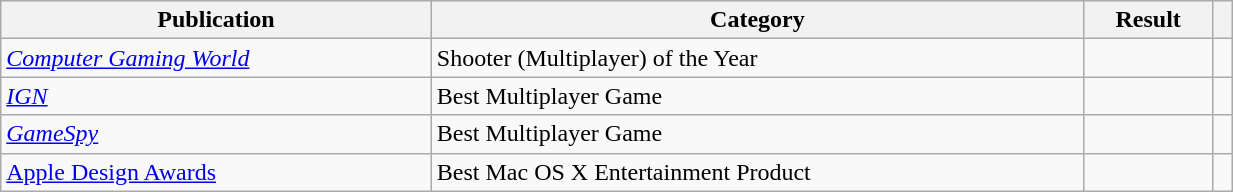<table class="wikitable" style="width:65%;">
<tr>
<th scope="col">Publication</th>
<th scope="col">Category</th>
<th scope="col">Result</th>
<th scope="col"></th>
</tr>
<tr>
<td><em><a href='#'>Computer Gaming World</a></em></td>
<td>Shooter (Multiplayer) of the Year</td>
<td></td>
<td style="text-align:center;"></td>
</tr>
<tr>
<td><em><a href='#'>IGN</a></em></td>
<td>Best Multiplayer Game</td>
<td></td>
<td style="text-align:center;"></td>
</tr>
<tr>
<td><em><a href='#'>GameSpy</a></em></td>
<td>Best Multiplayer Game</td>
<td></td>
<td style="text-align:center;"></td>
</tr>
<tr>
<td><a href='#'>Apple Design Awards</a></td>
<td>Best Mac OS X Entertainment Product</td>
<td></td>
<td style="text-align:center;"></td>
</tr>
</table>
